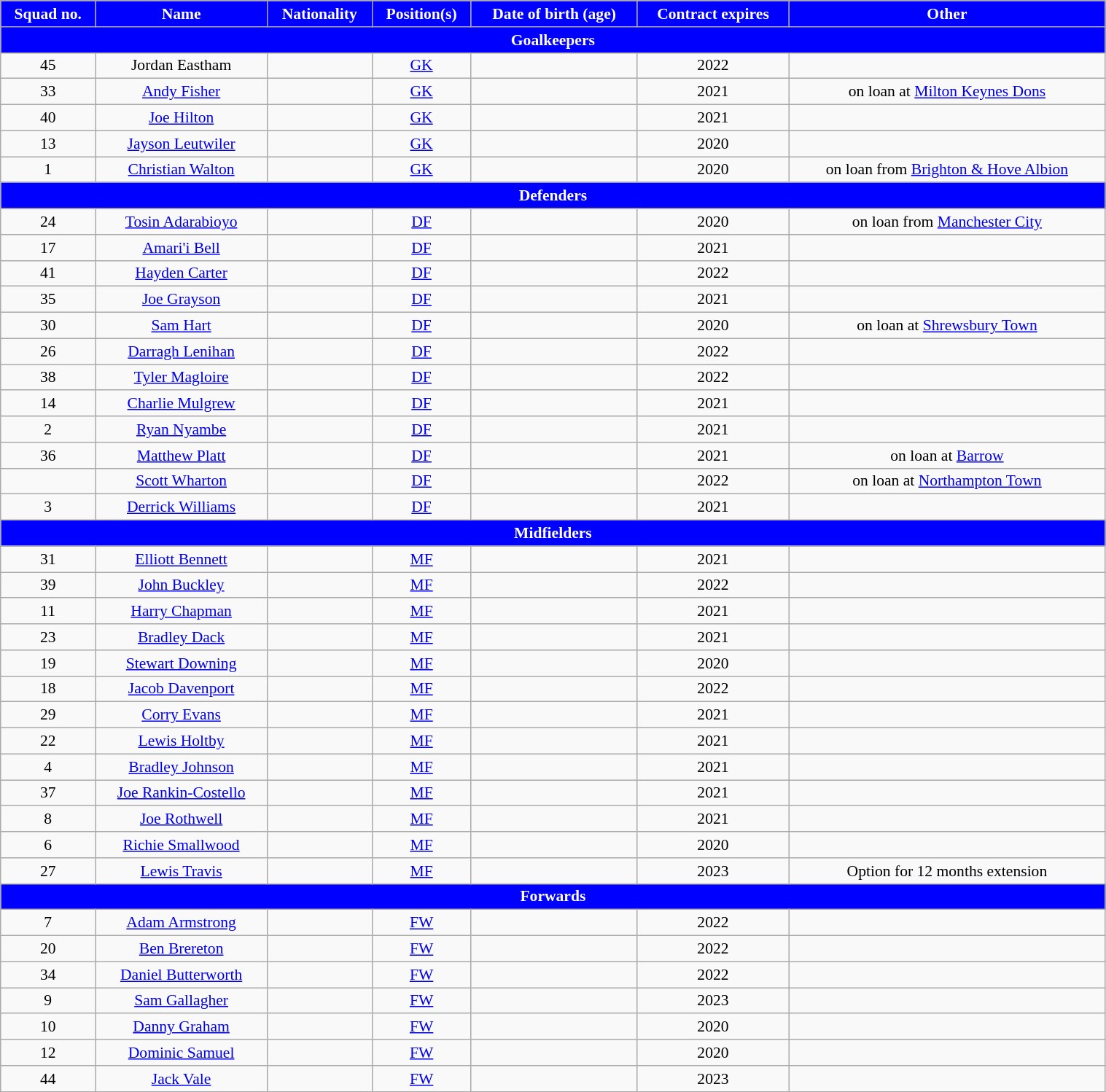<table class="wikitable" style="text-align:center; font-size:90%; width:80%;">
<tr>
<th style="background:#0000FF; color:white; text-align:center;">Squad no.</th>
<th style="background:#0000FF; color:white; text-align:center;">Name</th>
<th style="background:#0000FF; color:white; text-align:center;">Nationality</th>
<th style="background:#0000FF; color:white; text-align:center;">Position(s)</th>
<th style="background:#0000FF; color:white; text-align:center;">Date of birth (age)</th>
<th style="background:#0000FF; color:white; text-align:center;">Contract expires</th>
<th style="background:#0000FF; color:white; text-align:center;">Other</th>
</tr>
<tr>
<th colspan="7" style="background:#0000FF; color:white; text-align:center">Goalkeepers</th>
</tr>
<tr>
<td>45</td>
<td>Jordan Eastham</td>
<td></td>
<td><a href='#'>GK</a></td>
<td></td>
<td>2022</td>
</tr>
<tr>
<td>33</td>
<td><a href='#'>Andy Fisher</a></td>
<td></td>
<td><a href='#'>GK</a></td>
<td></td>
<td>2021</td>
<td>on loan at <a href='#'>Milton Keynes Dons</a></td>
</tr>
<tr>
<td>40</td>
<td><a href='#'>Joe Hilton</a></td>
<td></td>
<td><a href='#'>GK</a></td>
<td></td>
<td>2021</td>
<td></td>
</tr>
<tr>
<td>13</td>
<td><a href='#'>Jayson Leutwiler</a></td>
<td></td>
<td><a href='#'>GK</a></td>
<td></td>
<td>2020</td>
<td></td>
</tr>
<tr>
<td>1</td>
<td><a href='#'>Christian Walton</a></td>
<td></td>
<td><a href='#'>GK</a></td>
<td></td>
<td>2020</td>
<td>on loan from <a href='#'>Brighton & Hove Albion</a></td>
</tr>
<tr>
<th colspan="7" style="background:#0000FF; color:white; text-align:center">Defenders</th>
</tr>
<tr>
<td>24</td>
<td><a href='#'>Tosin Adarabioyo</a></td>
<td></td>
<td><a href='#'>DF</a></td>
<td></td>
<td>2020</td>
<td>on loan from <a href='#'>Manchester City</a></td>
</tr>
<tr>
<td>17</td>
<td><a href='#'>Amari'i Bell</a></td>
<td></td>
<td><a href='#'>DF</a></td>
<td></td>
<td>2021</td>
<td></td>
</tr>
<tr>
<td>41</td>
<td><a href='#'>Hayden Carter</a></td>
<td></td>
<td><a href='#'>DF</a></td>
<td></td>
<td>2022</td>
<td></td>
</tr>
<tr>
<td>35</td>
<td><a href='#'>Joe Grayson</a></td>
<td></td>
<td><a href='#'>DF</a></td>
<td></td>
<td>2021</td>
<td></td>
</tr>
<tr>
<td>30</td>
<td><a href='#'>Sam Hart</a></td>
<td></td>
<td><a href='#'>DF</a></td>
<td></td>
<td>2020</td>
<td>on loan at <a href='#'>Shrewsbury Town</a></td>
</tr>
<tr>
<td>26</td>
<td><a href='#'>Darragh Lenihan</a></td>
<td></td>
<td><a href='#'>DF</a></td>
<td></td>
<td>2022</td>
<td></td>
</tr>
<tr>
<td>38</td>
<td><a href='#'>Tyler Magloire</a></td>
<td></td>
<td><a href='#'>DF</a></td>
<td></td>
<td>2022</td>
<td></td>
</tr>
<tr>
<td>14</td>
<td><a href='#'>Charlie Mulgrew</a></td>
<td></td>
<td><a href='#'>DF</a></td>
<td></td>
<td>2021</td>
<td></td>
</tr>
<tr>
<td>2</td>
<td><a href='#'>Ryan Nyambe</a></td>
<td></td>
<td><a href='#'>DF</a></td>
<td></td>
<td>2021 </td>
<td></td>
</tr>
<tr>
<td>36</td>
<td><a href='#'>Matthew Platt</a></td>
<td></td>
<td><a href='#'>DF</a></td>
<td></td>
<td>2021</td>
<td>on loan at <a href='#'>Barrow</a></td>
</tr>
<tr>
<td></td>
<td><a href='#'>Scott Wharton</a></td>
<td></td>
<td><a href='#'>DF</a></td>
<td></td>
<td>2022</td>
<td>on loan at <a href='#'>Northampton Town</a></td>
</tr>
<tr>
<td>3</td>
<td><a href='#'>Derrick Williams</a></td>
<td></td>
<td><a href='#'>DF</a></td>
<td></td>
<td>2021</td>
<td></td>
</tr>
<tr>
<th colspan="7" style="background:#0000FF; color:white; text-align:center">Midfielders</th>
</tr>
<tr>
<td>31</td>
<td><a href='#'>Elliott Bennett</a></td>
<td></td>
<td><a href='#'>MF</a></td>
<td></td>
<td>2021</td>
<td></td>
</tr>
<tr>
<td>39</td>
<td><a href='#'>John Buckley</a></td>
<td></td>
<td><a href='#'>MF</a></td>
<td></td>
<td>2022</td>
<td></td>
</tr>
<tr>
<td>11</td>
<td><a href='#'>Harry Chapman</a></td>
<td></td>
<td><a href='#'>MF</a></td>
<td></td>
<td>2021 </td>
<td></td>
</tr>
<tr>
<td>23</td>
<td><a href='#'>Bradley Dack</a></td>
<td></td>
<td><a href='#'>MF</a></td>
<td></td>
<td>2021</td>
<td></td>
</tr>
<tr>
<td>19</td>
<td><a href='#'>Stewart Downing</a></td>
<td></td>
<td><a href='#'>MF</a></td>
<td></td>
<td>2020</td>
<td></td>
</tr>
<tr>
<td>18</td>
<td><a href='#'>Jacob Davenport</a></td>
<td></td>
<td><a href='#'>MF</a></td>
<td></td>
<td>2022 </td>
<td></td>
</tr>
<tr>
<td>29</td>
<td><a href='#'>Corry Evans</a></td>
<td></td>
<td><a href='#'>MF</a></td>
<td></td>
<td>2021</td>
</tr>
<tr>
<td>22</td>
<td><a href='#'>Lewis Holtby</a></td>
<td></td>
<td><a href='#'>MF</a></td>
<td></td>
<td>2021</td>
<td></td>
</tr>
<tr>
<td>4</td>
<td><a href='#'>Bradley Johnson</a></td>
<td></td>
<td><a href='#'>MF</a></td>
<td></td>
<td>2021</td>
<td></td>
</tr>
<tr>
<td>37</td>
<td><a href='#'>Joe Rankin-Costello</a></td>
<td></td>
<td><a href='#'>MF</a></td>
<td></td>
<td>2021</td>
<td></td>
</tr>
<tr>
<td>8</td>
<td><a href='#'>Joe Rothwell</a></td>
<td></td>
<td><a href='#'>MF</a></td>
<td></td>
<td>2021</td>
<td></td>
</tr>
<tr>
<td>6</td>
<td><a href='#'>Richie Smallwood</a></td>
<td></td>
<td><a href='#'>MF</a></td>
<td></td>
<td>2020</td>
<td></td>
</tr>
<tr>
<td>27</td>
<td><a href='#'>Lewis Travis</a></td>
<td></td>
<td><a href='#'>MF</a></td>
<td></td>
<td>2023</td>
<td>Option for 12 months extension</td>
</tr>
<tr>
<th colspan="7" style="background:#0000FF; color:white; text-align:center">Forwards</th>
</tr>
<tr>
<td>7</td>
<td><a href='#'>Adam Armstrong</a></td>
<td></td>
<td><a href='#'>FW</a></td>
<td></td>
<td>2022</td>
<td></td>
</tr>
<tr>
<td>20</td>
<td><a href='#'>Ben Brereton</a></td>
<td></td>
<td><a href='#'>FW</a></td>
<td></td>
<td>2022</td>
<td></td>
</tr>
<tr>
<td>34</td>
<td><a href='#'>Daniel Butterworth</a></td>
<td></td>
<td><a href='#'>FW</a></td>
<td></td>
<td>2022 </td>
<td></td>
</tr>
<tr>
<td>9</td>
<td><a href='#'>Sam Gallagher</a></td>
<td></td>
<td><a href='#'>FW</a></td>
<td></td>
<td>2023</td>
<td></td>
</tr>
<tr>
<td>10</td>
<td><a href='#'>Danny Graham</a></td>
<td></td>
<td><a href='#'>FW</a></td>
<td></td>
<td>2020</td>
<td></td>
</tr>
<tr>
<td>12</td>
<td><a href='#'>Dominic Samuel</a></td>
<td></td>
<td><a href='#'>FW</a></td>
<td></td>
<td>2020</td>
<td></td>
</tr>
<tr>
<td>44</td>
<td><a href='#'>Jack Vale</a></td>
<td></td>
<td><a href='#'>FW</a></td>
<td></td>
<td>2023</td>
<td></td>
</tr>
</table>
